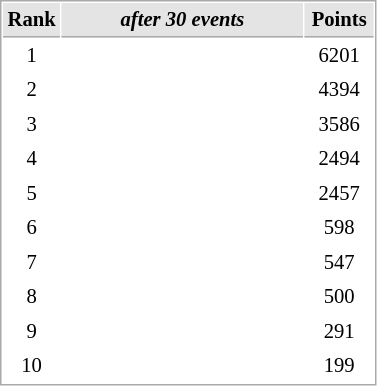<table cellspacing="1" cellpadding="3" style="border:1px solid #AAAAAA;font-size:86%">
<tr bgcolor="#E4E4E4">
<th style="border-bottom:1px solid #AAAAAA" width=10>Rank</th>
<th style="border-bottom:1px solid #AAAAAA" width=155><em>after 30 events</em></th>
<th style="border-bottom:1px solid #AAAAAA" width=40>Points</th>
</tr>
<tr>
<td align=center>1</td>
<td></td>
<td align=center>6201</td>
</tr>
<tr>
<td align=center>2</td>
<td></td>
<td align=center>4394</td>
</tr>
<tr>
<td align=center>3</td>
<td></td>
<td align=center>3586</td>
</tr>
<tr>
<td align=center>4</td>
<td></td>
<td align=center>2494</td>
</tr>
<tr>
<td align=center>5</td>
<td></td>
<td align=center>2457</td>
</tr>
<tr>
<td align=center>6</td>
<td></td>
<td align=center>598</td>
</tr>
<tr>
<td align=center>7</td>
<td></td>
<td align=center>547</td>
</tr>
<tr>
<td align=center>8</td>
<td></td>
<td align=center>500</td>
</tr>
<tr>
<td align=center>9</td>
<td></td>
<td align=center>291</td>
</tr>
<tr>
<td align=center>10</td>
<td></td>
<td align=center>199</td>
</tr>
</table>
